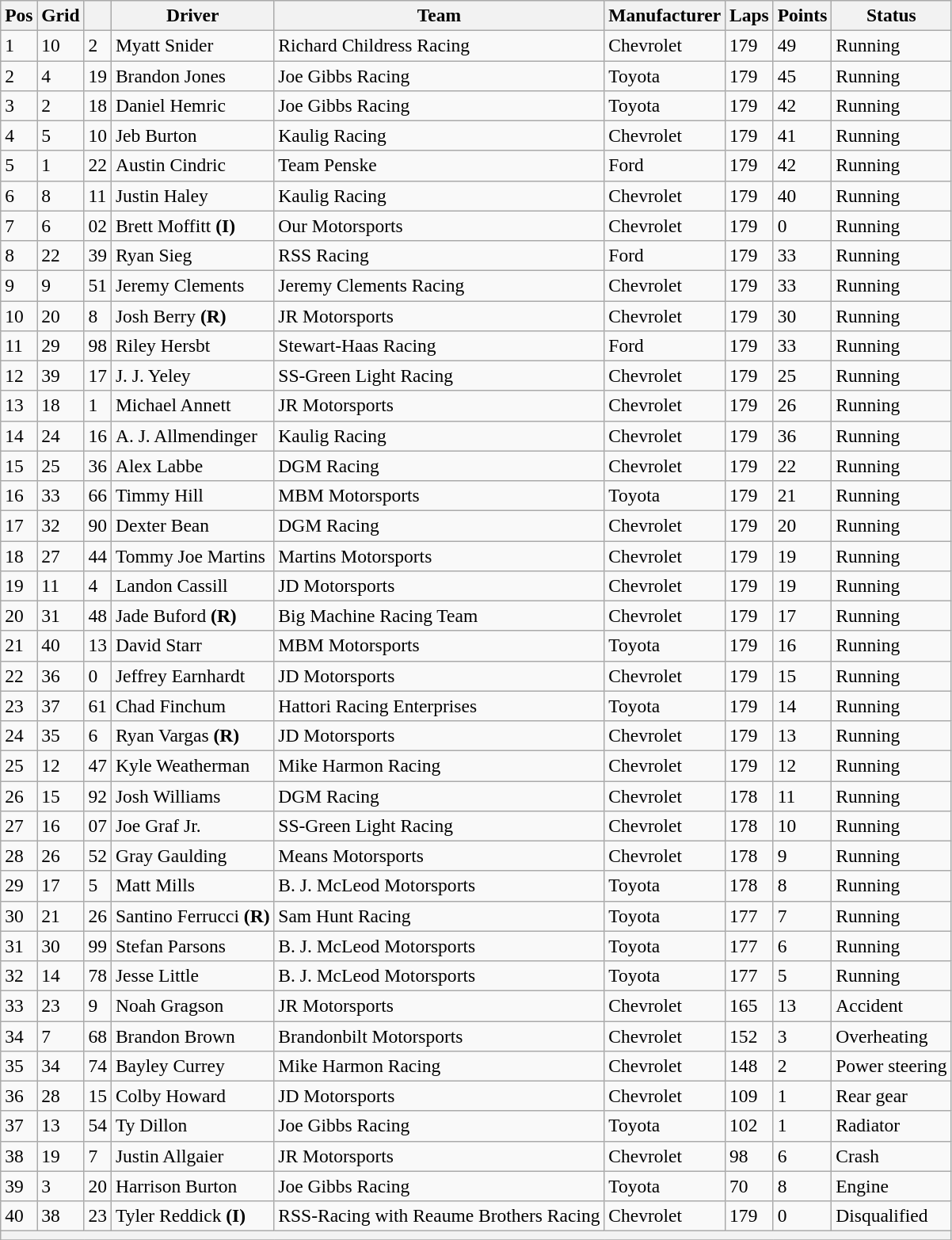<table class="wikitable" style="font-size:98%">
<tr>
<th>Pos</th>
<th>Grid</th>
<th></th>
<th>Driver</th>
<th>Team</th>
<th>Manufacturer</th>
<th>Laps</th>
<th>Points</th>
<th>Status</th>
</tr>
<tr>
<td>1</td>
<td>10</td>
<td>2</td>
<td>Myatt Snider</td>
<td>Richard Childress Racing</td>
<td>Chevrolet</td>
<td>179</td>
<td>49</td>
<td>Running</td>
</tr>
<tr>
<td>2</td>
<td>4</td>
<td>19</td>
<td>Brandon Jones</td>
<td>Joe Gibbs Racing</td>
<td>Toyota</td>
<td>179</td>
<td>45</td>
<td>Running</td>
</tr>
<tr>
<td>3</td>
<td>2</td>
<td>18</td>
<td>Daniel Hemric</td>
<td>Joe Gibbs Racing</td>
<td>Toyota</td>
<td>179</td>
<td>42</td>
<td>Running</td>
</tr>
<tr>
<td>4</td>
<td>5</td>
<td>10</td>
<td>Jeb Burton</td>
<td>Kaulig Racing</td>
<td>Chevrolet</td>
<td>179</td>
<td>41</td>
<td>Running</td>
</tr>
<tr>
<td>5</td>
<td>1</td>
<td>22</td>
<td>Austin Cindric</td>
<td>Team Penske</td>
<td>Ford</td>
<td>179</td>
<td>42</td>
<td>Running</td>
</tr>
<tr>
<td>6</td>
<td>8</td>
<td>11</td>
<td>Justin Haley</td>
<td>Kaulig Racing</td>
<td>Chevrolet</td>
<td>179</td>
<td>40</td>
<td>Running</td>
</tr>
<tr>
<td>7</td>
<td>6</td>
<td>02</td>
<td>Brett Moffitt <strong>(I)</strong></td>
<td>Our Motorsports</td>
<td>Chevrolet</td>
<td>179</td>
<td>0</td>
<td>Running</td>
</tr>
<tr>
<td>8</td>
<td>22</td>
<td>39</td>
<td>Ryan Sieg</td>
<td>RSS Racing</td>
<td>Ford</td>
<td>179</td>
<td>33</td>
<td>Running</td>
</tr>
<tr>
<td>9</td>
<td>9</td>
<td>51</td>
<td>Jeremy Clements</td>
<td>Jeremy Clements Racing</td>
<td>Chevrolet</td>
<td>179</td>
<td>33</td>
<td>Running</td>
</tr>
<tr>
<td>10</td>
<td>20</td>
<td>8</td>
<td>Josh Berry <strong>(R)</strong></td>
<td>JR Motorsports</td>
<td>Chevrolet</td>
<td>179</td>
<td>30</td>
<td>Running</td>
</tr>
<tr>
<td>11</td>
<td>29</td>
<td>98</td>
<td>Riley Hersbt</td>
<td>Stewart-Haas Racing</td>
<td>Ford</td>
<td>179</td>
<td>33</td>
<td>Running</td>
</tr>
<tr>
<td>12</td>
<td>39</td>
<td>17</td>
<td>J. J. Yeley</td>
<td>SS-Green Light Racing</td>
<td>Chevrolet</td>
<td>179</td>
<td>25</td>
<td>Running</td>
</tr>
<tr>
<td>13</td>
<td>18</td>
<td>1</td>
<td>Michael Annett</td>
<td>JR Motorsports</td>
<td>Chevrolet</td>
<td>179</td>
<td>26</td>
<td>Running</td>
</tr>
<tr>
<td>14</td>
<td>24</td>
<td>16</td>
<td>A. J. Allmendinger</td>
<td>Kaulig Racing</td>
<td>Chevrolet</td>
<td>179</td>
<td>36</td>
<td>Running</td>
</tr>
<tr>
<td>15</td>
<td>25</td>
<td>36</td>
<td>Alex Labbe</td>
<td>DGM Racing</td>
<td>Chevrolet</td>
<td>179</td>
<td>22</td>
<td>Running</td>
</tr>
<tr>
<td>16</td>
<td>33</td>
<td>66</td>
<td>Timmy Hill</td>
<td>MBM Motorsports</td>
<td>Toyota</td>
<td>179</td>
<td>21</td>
<td>Running</td>
</tr>
<tr>
<td>17</td>
<td>32</td>
<td>90</td>
<td>Dexter Bean</td>
<td>DGM Racing</td>
<td>Chevrolet</td>
<td>179</td>
<td>20</td>
<td>Running</td>
</tr>
<tr>
<td>18</td>
<td>27</td>
<td>44</td>
<td>Tommy Joe Martins</td>
<td>Martins Motorsports</td>
<td>Chevrolet</td>
<td>179</td>
<td>19</td>
<td>Running</td>
</tr>
<tr>
<td>19</td>
<td>11</td>
<td>4</td>
<td>Landon Cassill</td>
<td>JD Motorsports</td>
<td>Chevrolet</td>
<td>179</td>
<td>19</td>
<td>Running</td>
</tr>
<tr>
<td>20</td>
<td>31</td>
<td>48</td>
<td>Jade Buford <strong>(R)</strong></td>
<td>Big Machine Racing Team</td>
<td>Chevrolet</td>
<td>179</td>
<td>17</td>
<td>Running</td>
</tr>
<tr>
<td>21</td>
<td>40</td>
<td>13</td>
<td>David Starr</td>
<td>MBM Motorsports</td>
<td>Toyota</td>
<td>179</td>
<td>16</td>
<td>Running</td>
</tr>
<tr>
<td>22</td>
<td>36</td>
<td>0</td>
<td>Jeffrey Earnhardt</td>
<td>JD Motorsports</td>
<td>Chevrolet</td>
<td>179</td>
<td>15</td>
<td>Running</td>
</tr>
<tr>
<td>23</td>
<td>37</td>
<td>61</td>
<td>Chad Finchum</td>
<td>Hattori Racing Enterprises</td>
<td>Toyota</td>
<td>179</td>
<td>14</td>
<td>Running</td>
</tr>
<tr>
<td>24</td>
<td>35</td>
<td>6</td>
<td>Ryan Vargas <strong>(R)</strong></td>
<td>JD Motorsports</td>
<td>Chevrolet</td>
<td>179</td>
<td>13</td>
<td>Running</td>
</tr>
<tr>
<td>25</td>
<td>12</td>
<td>47</td>
<td>Kyle Weatherman</td>
<td>Mike Harmon Racing</td>
<td>Chevrolet</td>
<td>179</td>
<td>12</td>
<td>Running</td>
</tr>
<tr>
<td>26</td>
<td>15</td>
<td>92</td>
<td>Josh Williams</td>
<td>DGM Racing</td>
<td>Chevrolet</td>
<td>178</td>
<td>11</td>
<td>Running</td>
</tr>
<tr>
<td>27</td>
<td>16</td>
<td>07</td>
<td>Joe Graf Jr.</td>
<td>SS-Green Light Racing</td>
<td>Chevrolet</td>
<td>178</td>
<td>10</td>
<td>Running</td>
</tr>
<tr>
<td>28</td>
<td>26</td>
<td>52</td>
<td>Gray Gaulding</td>
<td>Means Motorsports</td>
<td>Chevrolet</td>
<td>178</td>
<td>9</td>
<td>Running</td>
</tr>
<tr>
<td>29</td>
<td>17</td>
<td>5</td>
<td>Matt Mills</td>
<td>B. J. McLeod Motorsports</td>
<td>Toyota</td>
<td>178</td>
<td>8</td>
<td>Running</td>
</tr>
<tr>
<td>30</td>
<td>21</td>
<td>26</td>
<td>Santino Ferrucci <strong>(R)</strong></td>
<td>Sam Hunt Racing</td>
<td>Toyota</td>
<td>177</td>
<td>7</td>
<td>Running</td>
</tr>
<tr>
<td>31</td>
<td>30</td>
<td>99</td>
<td>Stefan Parsons</td>
<td>B. J. McLeod Motorsports</td>
<td>Toyota</td>
<td>177</td>
<td>6</td>
<td>Running</td>
</tr>
<tr>
<td>32</td>
<td>14</td>
<td>78</td>
<td>Jesse Little</td>
<td>B. J. McLeod Motorsports</td>
<td>Toyota</td>
<td>177</td>
<td>5</td>
<td>Running</td>
</tr>
<tr>
<td>33</td>
<td>23</td>
<td>9</td>
<td>Noah Gragson</td>
<td>JR Motorsports</td>
<td>Chevrolet</td>
<td>165</td>
<td>13</td>
<td>Accident</td>
</tr>
<tr>
<td>34</td>
<td>7</td>
<td>68</td>
<td>Brandon Brown</td>
<td>Brandonbilt Motorsports</td>
<td>Chevrolet</td>
<td>152</td>
<td>3</td>
<td>Overheating</td>
</tr>
<tr>
<td>35</td>
<td>34</td>
<td>74</td>
<td>Bayley Currey</td>
<td>Mike Harmon Racing</td>
<td>Chevrolet</td>
<td>148</td>
<td>2</td>
<td>Power steering</td>
</tr>
<tr>
<td>36</td>
<td>28</td>
<td>15</td>
<td>Colby Howard</td>
<td>JD Motorsports</td>
<td>Chevrolet</td>
<td>109</td>
<td>1</td>
<td>Rear gear</td>
</tr>
<tr>
<td>37</td>
<td>13</td>
<td>54</td>
<td>Ty Dillon</td>
<td>Joe Gibbs Racing</td>
<td>Toyota</td>
<td>102</td>
<td>1</td>
<td>Radiator</td>
</tr>
<tr>
<td>38</td>
<td>19</td>
<td>7</td>
<td>Justin Allgaier</td>
<td>JR Motorsports</td>
<td>Chevrolet</td>
<td>98</td>
<td>6</td>
<td>Crash</td>
</tr>
<tr>
<td>39</td>
<td>3</td>
<td>20</td>
<td>Harrison Burton</td>
<td>Joe Gibbs Racing</td>
<td>Toyota</td>
<td>70</td>
<td>8</td>
<td>Engine</td>
</tr>
<tr>
<td>40</td>
<td>38</td>
<td>23</td>
<td>Tyler Reddick <strong>(I)</strong></td>
<td>RSS-Racing with Reaume Brothers Racing</td>
<td>Chevrolet</td>
<td>179</td>
<td>0</td>
<td>Disqualified</td>
</tr>
<tr>
<th colspan="9"></th>
</tr>
<tr>
</tr>
</table>
